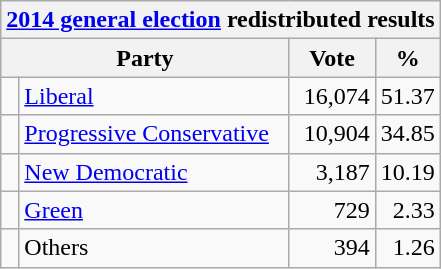<table class="wikitable">
<tr>
<th colspan="4"><a href='#'>2014 general election</a> redistributed results</th>
</tr>
<tr>
<th bgcolor="#DDDDFF" width="130px" colspan="2">Party</th>
<th bgcolor="#DDDDFF" width="50px">Vote</th>
<th bgcolor="#DDDDFF" width="30px">%</th>
</tr>
<tr>
<td> </td>
<td><a href='#'>Liberal</a></td>
<td align=right>16,074</td>
<td align=right>51.37</td>
</tr>
<tr>
<td> </td>
<td><a href='#'>Progressive Conservative</a></td>
<td align=right>10,904</td>
<td align=right>34.85</td>
</tr>
<tr>
<td> </td>
<td><a href='#'>New Democratic</a></td>
<td align=right>3,187</td>
<td align=right>10.19</td>
</tr>
<tr>
<td> </td>
<td><a href='#'>Green</a></td>
<td align=right>729</td>
<td align=right>2.33</td>
</tr>
<tr>
<td> </td>
<td>Others</td>
<td align=right>394</td>
<td align=right>1.26</td>
</tr>
</table>
